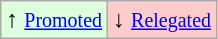<table class="wikitable" align="center">
<tr>
<td bgcolor="#ddffdd">↑ <small><a href='#'>Promoted</a></small></td>
<td bgcolor="#ffcccc">↓ <small><a href='#'>Relegated</a></small></td>
</tr>
</table>
